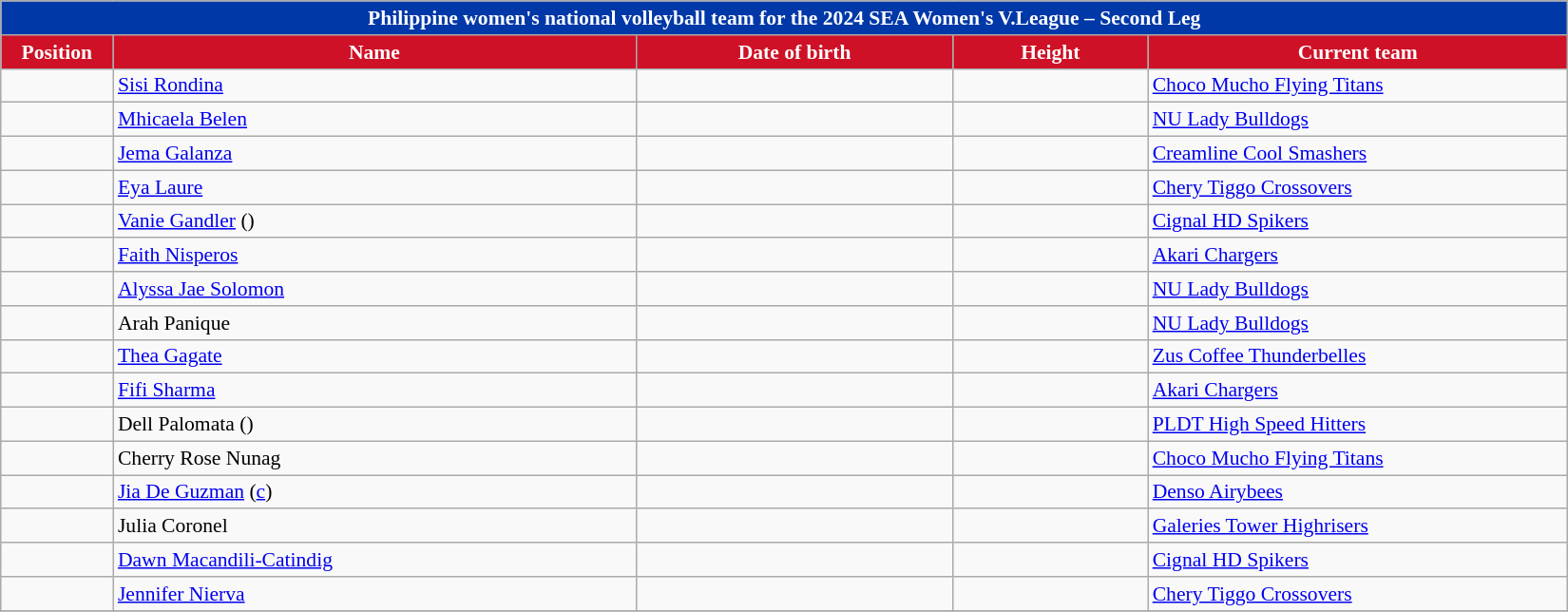<table class="wikitable sortable" style="font-size:90%; text-align:center;">
<tr>
<th colspan="5" style= "background:#0038A8; color:#FFFFFF"><strong>Philippine women's national volleyball team for the 2024 SEA Women's V.League – Second Leg</strong></th>
</tr>
<tr>
<th style="width:5em; background:#CE1126; color:#FFFFFF;">Position</th>
<th style="width:25em; background:#CE1126; color:#FFFFFF;">Name</th>
<th style="width:15em; background:#CE1126; color:#FFFFFF;">Date of birth</th>
<th style="width:9em; background:#CE1126; color:#FFFFFF;">Height</th>
<th style="width:20em; background:#CE1126; color:#FFFFFF;">Current team</th>
</tr>
<tr align=center>
<td></td>
<td align=left><a href='#'>Sisi Rondina</a></td>
<td align=right></td>
<td></td>
<td align=left> <a href='#'>Choco Mucho Flying Titans</a></td>
</tr>
<tr align=center>
<td></td>
<td align=left><a href='#'>Mhicaela Belen</a></td>
<td align=right></td>
<td></td>
<td align=left> <a href='#'>NU Lady Bulldogs</a></td>
</tr>
<tr align=center>
<td></td>
<td align=left><a href='#'>Jema Galanza</a></td>
<td align=right></td>
<td></td>
<td align=left> <a href='#'>Creamline Cool Smashers</a></td>
</tr>
<tr align=center>
<td></td>
<td align=left><a href='#'>Eya Laure</a></td>
<td align=right></td>
<td></td>
<td align=left> <a href='#'>Chery Tiggo Crossovers</a></td>
</tr>
<tr align=center>
<td></td>
<td align=left><a href='#'>Vanie Gandler</a> ()</td>
<td align=right></td>
<td></td>
<td align=left> <a href='#'>Cignal HD Spikers</a></td>
</tr>
<tr align=center>
<td></td>
<td align=left><a href='#'>Faith Nisperos</a></td>
<td align=right></td>
<td></td>
<td align=left> <a href='#'>Akari Chargers</a></td>
</tr>
<tr align=center>
<td></td>
<td align=left><a href='#'>Alyssa Jae Solomon</a></td>
<td align=right></td>
<td></td>
<td align=left> <a href='#'>NU Lady Bulldogs</a></td>
</tr>
<tr align=center>
<td></td>
<td align=left>Arah Panique</td>
<td align=right></td>
<td></td>
<td align=left> <a href='#'>NU Lady Bulldogs</a></td>
</tr>
<tr align=center>
<td></td>
<td align=left><a href='#'>Thea Gagate</a></td>
<td align=right></td>
<td></td>
<td align=left> <a href='#'>Zus Coffee Thunderbelles</a></td>
</tr>
<tr align=center>
<td></td>
<td align=left><a href='#'>Fifi Sharma</a></td>
<td align=right></td>
<td></td>
<td align=left> <a href='#'>Akari Chargers</a></td>
</tr>
<tr align=center>
<td></td>
<td align=left>Dell Palomata ()</td>
<td align=right></td>
<td></td>
<td align=left> <a href='#'>PLDT High Speed Hitters</a></td>
</tr>
<tr align=center>
<td></td>
<td align=left>Cherry Rose Nunag</td>
<td align=right></td>
<td></td>
<td align=left> <a href='#'>Choco Mucho Flying Titans</a></td>
</tr>
<tr align=center>
<td></td>
<td align=left><a href='#'>Jia De Guzman</a> (<a href='#'>c</a>)</td>
<td align=right></td>
<td></td>
<td align=left> <a href='#'>Denso Airybees</a></td>
</tr>
<tr align=center>
<td></td>
<td align=left>Julia Coronel</td>
<td align=right></td>
<td></td>
<td align=left> <a href='#'>Galeries Tower Highrisers</a></td>
</tr>
<tr align=center>
<td></td>
<td align=left><a href='#'>Dawn Macandili-Catindig</a></td>
<td align=right></td>
<td></td>
<td align=left> <a href='#'>Cignal HD Spikers</a></td>
</tr>
<tr align=center>
<td></td>
<td align=left><a href='#'>Jennifer Nierva</a></td>
<td align=right></td>
<td></td>
<td align=left> <a href='#'>Chery Tiggo Crossovers</a></td>
</tr>
<tr align=center>
</tr>
</table>
